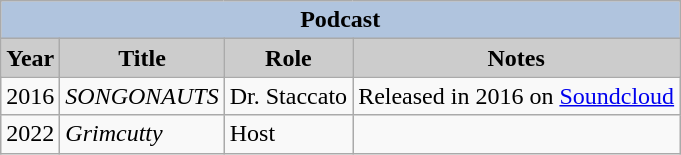<table class="wikitable">
<tr>
<th colspan=4 style="background:#B0C4DE;">Podcast</th>
</tr>
<tr>
<th style="background: #CCCCCC;">Year</th>
<th style="background: #CCCCCC;">Title</th>
<th style="background: #CCCCCC;">Role</th>
<th style="background: #CCCCCC;">Notes</th>
</tr>
<tr>
<td>2016</td>
<td><em>SONGONAUTS</em></td>
<td>Dr. Staccato</td>
<td>Released in 2016 on <a href='#'>Soundcloud</a></td>
</tr>
<tr>
<td>2022</td>
<td><em>Grimcutty</em></td>
<td>Host</td>
<td></td>
</tr>
</table>
